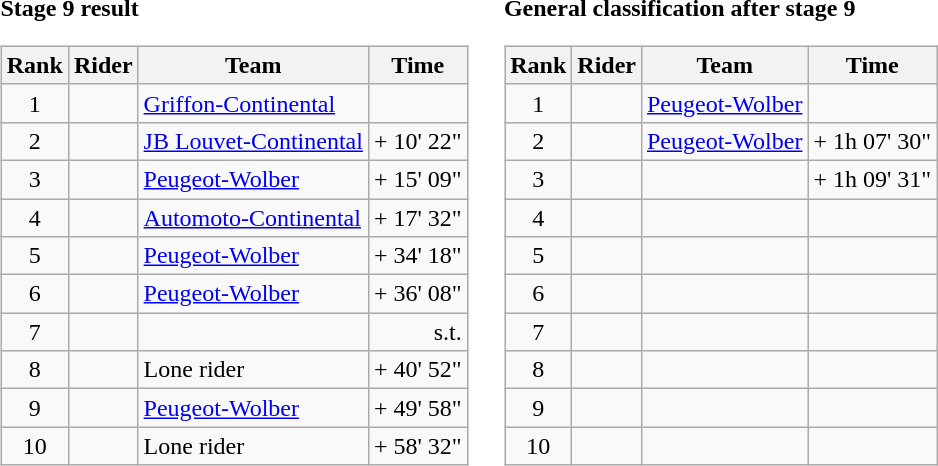<table>
<tr>
<td><strong>Stage 9 result</strong><br><table class="wikitable">
<tr>
<th scope="col">Rank</th>
<th scope="col">Rider</th>
<th scope="col">Team</th>
<th scope="col">Time</th>
</tr>
<tr>
<td style="text-align:center;">1</td>
<td></td>
<td><a href='#'>Griffon-Continental</a></td>
<td style="text-align:right;"></td>
</tr>
<tr>
<td style="text-align:center;">2</td>
<td></td>
<td><a href='#'>JB Louvet-Continental</a></td>
<td style="text-align:right;">+ 10' 22"</td>
</tr>
<tr>
<td style="text-align:center;">3</td>
<td></td>
<td><a href='#'>Peugeot-Wolber</a></td>
<td style="text-align:right;">+ 15' 09"</td>
</tr>
<tr>
<td style="text-align:center;">4</td>
<td></td>
<td><a href='#'>Automoto-Continental</a></td>
<td style="text-align:right;">+ 17' 32"</td>
</tr>
<tr>
<td style="text-align:center;">5</td>
<td></td>
<td><a href='#'>Peugeot-Wolber</a></td>
<td style="text-align:right;">+ 34' 18"</td>
</tr>
<tr>
<td style="text-align:center;">6</td>
<td></td>
<td><a href='#'>Peugeot-Wolber</a></td>
<td style="text-align:right;">+ 36' 08"</td>
</tr>
<tr>
<td style="text-align:center;">7</td>
<td></td>
<td></td>
<td style="text-align:right;">s.t.</td>
</tr>
<tr>
<td style="text-align:center;">8</td>
<td></td>
<td>Lone rider</td>
<td style="text-align:right;">+ 40' 52"</td>
</tr>
<tr>
<td style="text-align:center;">9</td>
<td></td>
<td><a href='#'>Peugeot-Wolber</a></td>
<td style="text-align:right;">+ 49' 58"</td>
</tr>
<tr>
<td style="text-align:center;">10</td>
<td></td>
<td>Lone rider</td>
<td style="text-align:right;">+ 58' 32"</td>
</tr>
</table>
</td>
<td></td>
<td><strong>General classification after stage 9</strong><br><table class="wikitable">
<tr>
<th scope="col">Rank</th>
<th scope="col">Rider</th>
<th scope="col">Team</th>
<th scope="col">Time</th>
</tr>
<tr>
<td style="text-align:center;">1</td>
<td></td>
<td><a href='#'>Peugeot-Wolber</a></td>
<td style="text-align:right;"></td>
</tr>
<tr>
<td style="text-align:center;">2</td>
<td></td>
<td><a href='#'>Peugeot-Wolber</a></td>
<td style="text-align:right;">+ 1h 07' 30"</td>
</tr>
<tr>
<td style="text-align:center;">3</td>
<td></td>
<td></td>
<td style="text-align:right;">+ 1h 09' 31"</td>
</tr>
<tr>
<td style="text-align:center;">4</td>
<td></td>
<td></td>
<td></td>
</tr>
<tr>
<td style="text-align:center;">5</td>
<td></td>
<td></td>
<td></td>
</tr>
<tr>
<td style="text-align:center;">6</td>
<td></td>
<td></td>
<td></td>
</tr>
<tr>
<td style="text-align:center;">7</td>
<td></td>
<td></td>
<td></td>
</tr>
<tr>
<td style="text-align:center;">8</td>
<td></td>
<td></td>
<td></td>
</tr>
<tr>
<td style="text-align:center;">9</td>
<td></td>
<td></td>
<td></td>
</tr>
<tr>
<td style="text-align:center;">10</td>
<td></td>
<td></td>
<td></td>
</tr>
</table>
</td>
</tr>
</table>
